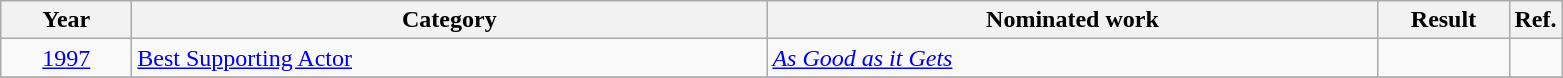<table class=wikitable>
<tr>
<th scope="col" style="width:5em;">Year</th>
<th scope="col" style="width:26em;">Category</th>
<th scope="col" style="width:25em;">Nominated work</th>
<th scope="col" style="width:5em;">Result</th>
<th>Ref.</th>
</tr>
<tr>
<td style="text-align:center;"><a href='#'>1997</a></td>
<td><a href='#'>Best Supporting Actor</a></td>
<td><em><a href='#'>As Good as it Gets</a></em></td>
<td></td>
<td></td>
</tr>
<tr>
</tr>
</table>
